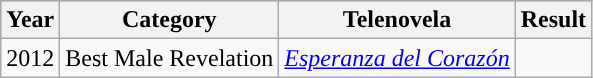<table class="wikitable">
<tr style="background:#b0c4de;">
<th>Year</th>
<th>Category</th>
<th>Telenovela</th>
<th>Result</th>
</tr>
<tr>
<td>2012</td>
<td>Best Male Revelation</td>
<td><em><a href='#'>Esperanza del Corazón</a></em></td>
<td></td>
</tr>
</table>
